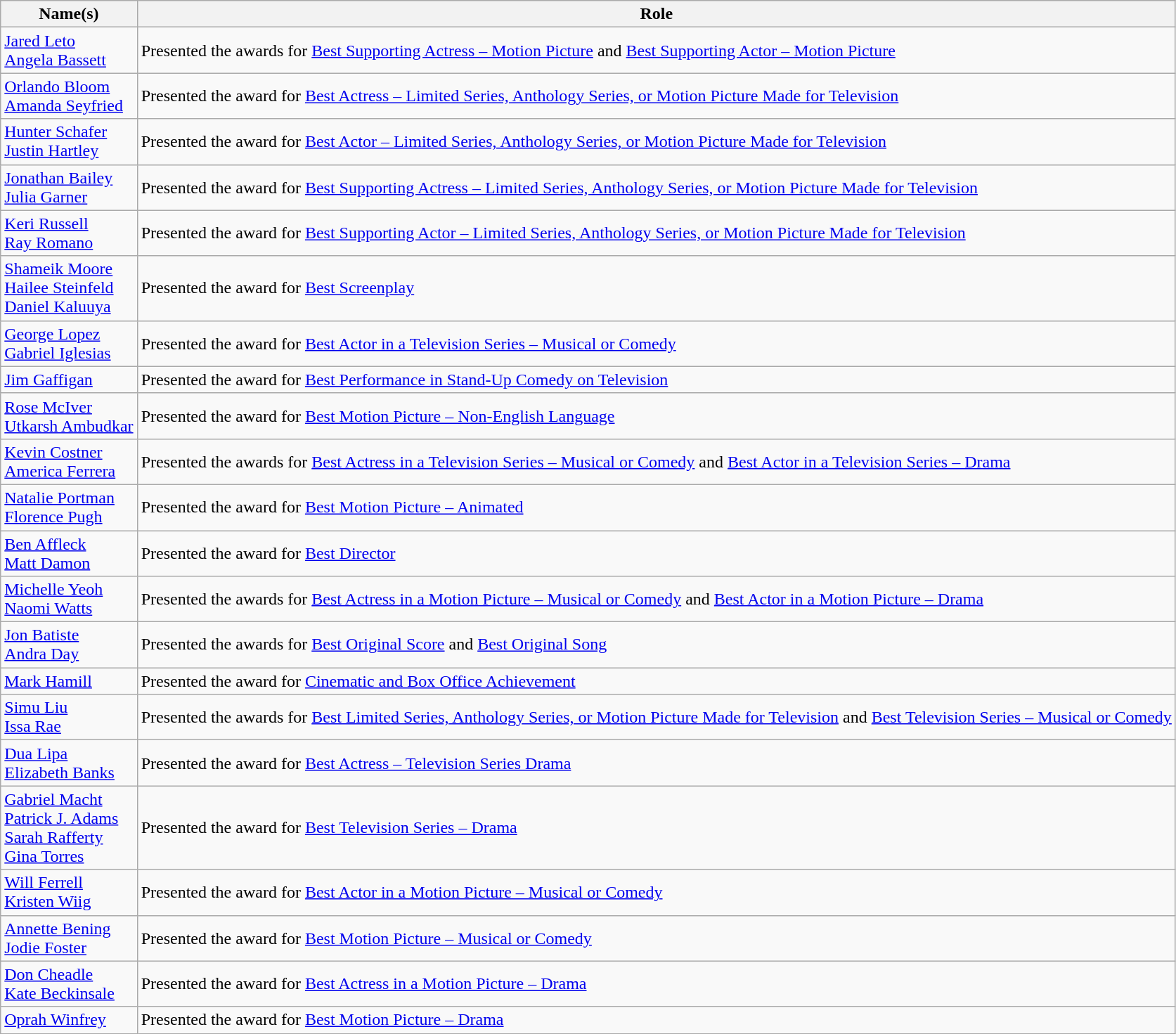<table class="wikitable">
<tr>
<th>Name(s)</th>
<th>Role</th>
</tr>
<tr>
<td><a href='#'>Jared Leto</a><br><a href='#'>Angela Bassett</a></td>
<td>Presented the awards for <a href='#'>Best Supporting Actress – Motion Picture</a> and <a href='#'>Best Supporting Actor – Motion Picture</a></td>
</tr>
<tr>
<td><a href='#'>Orlando Bloom</a><br><a href='#'>Amanda Seyfried</a></td>
<td>Presented the award for <a href='#'>Best Actress – Limited Series, Anthology Series, or Motion Picture Made for Television</a></td>
</tr>
<tr>
<td><a href='#'>Hunter Schafer</a><br><a href='#'>Justin Hartley</a></td>
<td>Presented the award for <a href='#'>Best Actor – Limited Series, Anthology Series, or Motion Picture Made for Television</a></td>
</tr>
<tr>
<td><a href='#'>Jonathan Bailey</a><br><a href='#'>Julia Garner</a></td>
<td>Presented the award for <a href='#'>Best Supporting Actress – Limited Series, Anthology Series, or Motion Picture Made for Television</a></td>
</tr>
<tr>
<td><a href='#'>Keri Russell</a><br><a href='#'>Ray Romano</a></td>
<td>Presented the award for <a href='#'>Best Supporting Actor – Limited Series, Anthology Series, or Motion Picture Made for Television</a></td>
</tr>
<tr>
<td><a href='#'>Shameik Moore</a><br><a href='#'>Hailee Steinfeld</a><br><a href='#'>Daniel Kaluuya</a></td>
<td>Presented the award for <a href='#'>Best Screenplay</a></td>
</tr>
<tr>
<td><a href='#'>George Lopez</a><br><a href='#'>Gabriel Iglesias</a></td>
<td>Presented the award for <a href='#'>Best Actor in a Television Series – Musical or Comedy</a></td>
</tr>
<tr>
<td><a href='#'>Jim Gaffigan</a></td>
<td>Presented the award for <a href='#'>Best Performance in Stand-Up Comedy on Television</a></td>
</tr>
<tr>
<td><a href='#'>Rose McIver</a><br><a href='#'>Utkarsh Ambudkar</a></td>
<td>Presented the award for <a href='#'>Best Motion Picture – Non-English Language</a></td>
</tr>
<tr>
<td><a href='#'>Kevin Costner</a><br><a href='#'>America Ferrera</a></td>
<td>Presented the awards for <a href='#'>Best Actress in a Television Series – Musical or Comedy</a> and <a href='#'>Best Actor in a Television Series – Drama</a></td>
</tr>
<tr>
<td><a href='#'>Natalie Portman</a><br><a href='#'>Florence Pugh</a></td>
<td>Presented the award for <a href='#'>Best Motion Picture – Animated</a></td>
</tr>
<tr>
<td><a href='#'>Ben Affleck</a><br><a href='#'>Matt Damon</a></td>
<td>Presented the award for <a href='#'>Best Director</a></td>
</tr>
<tr>
<td><a href='#'>Michelle Yeoh</a><br><a href='#'>Naomi Watts</a></td>
<td>Presented the awards for <a href='#'>Best Actress in a Motion Picture – Musical or Comedy</a> and <a href='#'>Best Actor in a Motion Picture – Drama</a></td>
</tr>
<tr>
<td><a href='#'>Jon Batiste</a><br><a href='#'>Andra Day</a></td>
<td>Presented the awards for <a href='#'>Best Original Score</a> and <a href='#'>Best Original Song</a></td>
</tr>
<tr>
<td><a href='#'>Mark Hamill</a></td>
<td>Presented the award for <a href='#'>Cinematic and Box Office Achievement</a></td>
</tr>
<tr>
<td><a href='#'>Simu Liu</a><br><a href='#'>Issa Rae</a></td>
<td>Presented the awards for <a href='#'>Best Limited Series, Anthology Series, or Motion Picture Made for Television</a> and <a href='#'>Best Television Series – Musical or Comedy</a></td>
</tr>
<tr>
<td><a href='#'>Dua Lipa</a><br><a href='#'>Elizabeth Banks</a></td>
<td>Presented the award for <a href='#'>Best Actress – Television Series Drama</a></td>
</tr>
<tr>
<td><a href='#'>Gabriel Macht</a><br><a href='#'>Patrick J. Adams</a><br><a href='#'>Sarah Rafferty</a><br><a href='#'>Gina Torres</a></td>
<td>Presented the award for <a href='#'>Best Television Series – Drama</a></td>
</tr>
<tr>
<td><a href='#'>Will Ferrell</a><br><a href='#'>Kristen Wiig</a></td>
<td>Presented the award for <a href='#'>Best Actor in a Motion Picture – Musical or Comedy</a></td>
</tr>
<tr>
<td><a href='#'>Annette Bening</a><br><a href='#'>Jodie Foster</a></td>
<td>Presented the award for <a href='#'>Best Motion Picture – Musical or Comedy</a></td>
</tr>
<tr>
<td><a href='#'>Don Cheadle</a><br><a href='#'>Kate Beckinsale</a></td>
<td>Presented the award for <a href='#'>Best Actress in a Motion Picture – Drama</a></td>
</tr>
<tr>
<td><a href='#'>Oprah Winfrey</a></td>
<td>Presented the award for <a href='#'>Best Motion Picture – Drama</a></td>
</tr>
</table>
